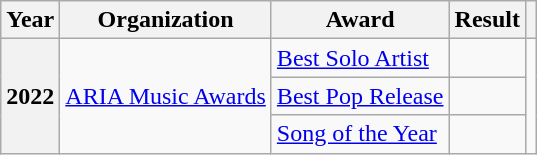<table class="wikitable plainrowheaders">
<tr>
<th scope="col">Year</th>
<th scope="col">Organization</th>
<th scope="col">Award</th>
<th scope="col">Result</th>
<th scope="col"></th>
</tr>
<tr>
<th rowspan="3" scope="row">2022</th>
<td rowspan="3"><a href='#'>ARIA Music Awards</a></td>
<td><a href='#'>Best Solo Artist</a></td>
<td></td>
<td rowspan="3" style="text-align:center;"></td>
</tr>
<tr>
<td><a href='#'>Best Pop Release</a></td>
<td></td>
</tr>
<tr>
<td><a href='#'>Song of the Year</a></td>
<td></td>
</tr>
</table>
